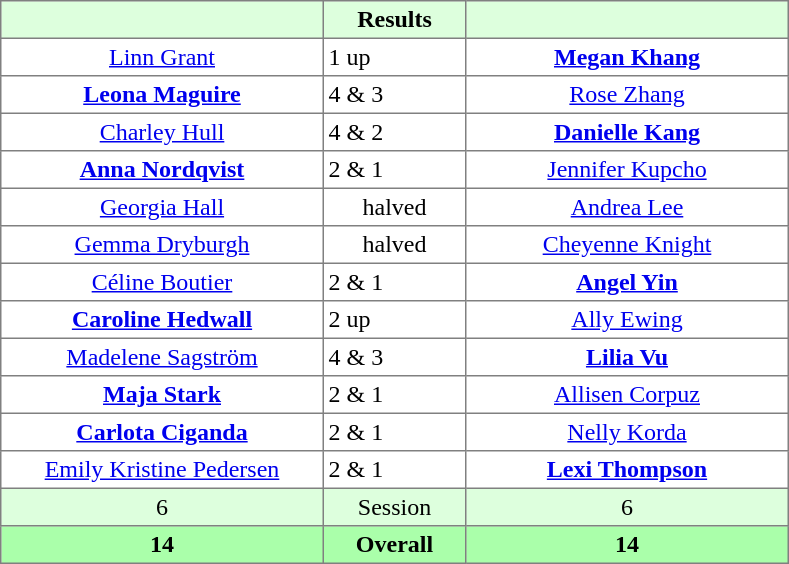<table border="1" cellpadding="3" style="border-collapse: collapse; text-align:center;">
<tr style="background:#dfd;">
<th style="width:13em;"></th>
<th style="width:5.5em;">Results</th>
<th style="width:13em;"></th>
</tr>
<tr>
<td><a href='#'>Linn Grant</a></td>
<td align=left> 1 up</td>
<td><strong><a href='#'>Megan Khang</a></strong></td>
</tr>
<tr>
<td><strong><a href='#'>Leona Maguire</a></strong></td>
<td align=left> 4 & 3</td>
<td><a href='#'>Rose Zhang</a></td>
</tr>
<tr>
<td><a href='#'>Charley Hull</a></td>
<td align=left> 4 & 2</td>
<td><strong><a href='#'>Danielle Kang</a></strong></td>
</tr>
<tr>
<td><strong><a href='#'>Anna Nordqvist</a></strong></td>
<td align=left> 2 & 1</td>
<td><a href='#'>Jennifer Kupcho</a></td>
</tr>
<tr>
<td><a href='#'>Georgia Hall</a></td>
<td align=center>halved</td>
<td><a href='#'>Andrea Lee</a></td>
</tr>
<tr>
<td><a href='#'>Gemma Dryburgh</a></td>
<td align=center>halved</td>
<td><a href='#'>Cheyenne Knight</a></td>
</tr>
<tr>
<td><a href='#'>Céline Boutier</a></td>
<td align=left> 2 & 1</td>
<td><strong><a href='#'>Angel Yin</a></strong></td>
</tr>
<tr>
<td><strong><a href='#'>Caroline Hedwall</a></strong></td>
<td align=left> 2 up</td>
<td><a href='#'>Ally Ewing</a></td>
</tr>
<tr>
<td><a href='#'>Madelene Sagström</a></td>
<td align=left> 4 & 3</td>
<td><strong><a href='#'>Lilia Vu</a></strong></td>
</tr>
<tr>
<td><strong><a href='#'>Maja Stark</a></strong></td>
<td align=left> 2 & 1</td>
<td><a href='#'>Allisen Corpuz</a></td>
</tr>
<tr>
<td><strong><a href='#'>Carlota Ciganda</a> </strong></td>
<td align=left> 2 & 1</td>
<td><a href='#'>Nelly Korda</a></td>
</tr>
<tr>
<td><a href='#'>Emily Kristine Pedersen</a></td>
<td align=left> 2 & 1</td>
<td><strong> <a href='#'>Lexi Thompson</a> </strong></td>
</tr>
<tr style="background:#dfd;">
<td>6</td>
<td>Session</td>
<td>6</td>
</tr>
<tr style="background:#afa;">
<th>14</th>
<th>Overall</th>
<th>14</th>
</tr>
</table>
